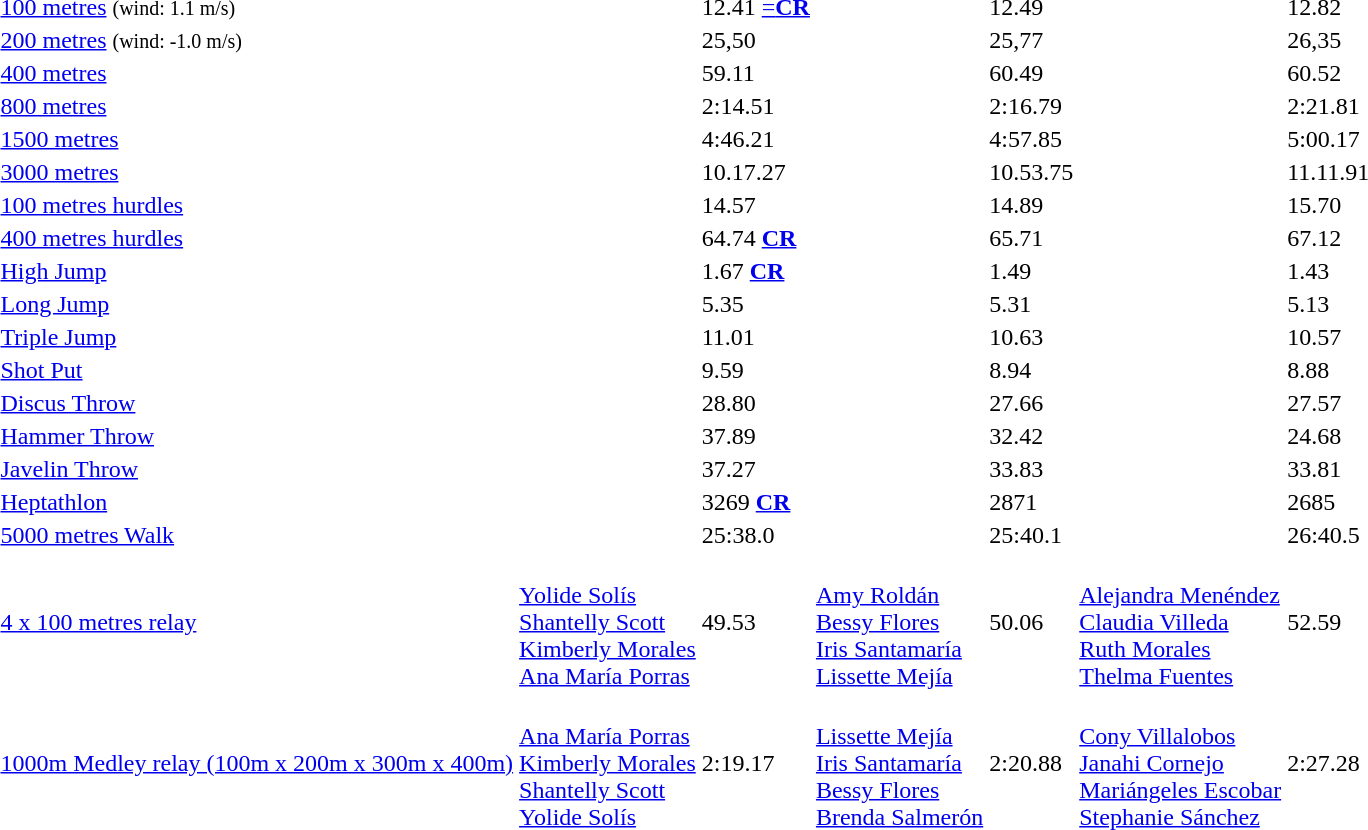<table>
<tr>
<td><a href='#'>100 metres</a> <small>(wind: 1.1 m/s)</small></td>
<td></td>
<td>12.41 <a href='#'>=<strong>CR</strong></a></td>
<td></td>
<td>12.49</td>
<td></td>
<td>12.82</td>
</tr>
<tr>
<td><a href='#'>200 metres</a> <small>(wind: -1.0 m/s)</small></td>
<td></td>
<td>25,50</td>
<td></td>
<td>25,77</td>
<td></td>
<td>26,35</td>
</tr>
<tr>
<td><a href='#'>400 metres</a></td>
<td></td>
<td>59.11</td>
<td></td>
<td>60.49</td>
<td></td>
<td>60.52</td>
</tr>
<tr>
<td><a href='#'>800 metres</a></td>
<td></td>
<td>2:14.51</td>
<td></td>
<td>2:16.79</td>
<td></td>
<td>2:21.81</td>
</tr>
<tr>
<td><a href='#'>1500 metres</a></td>
<td></td>
<td>4:46.21</td>
<td></td>
<td>4:57.85</td>
<td></td>
<td>5:00.17</td>
</tr>
<tr>
<td><a href='#'>3000 metres</a></td>
<td></td>
<td>10.17.27</td>
<td></td>
<td>10.53.75</td>
<td></td>
<td>11.11.91</td>
</tr>
<tr>
<td><a href='#'>100 metres hurdles</a></td>
<td></td>
<td>14.57</td>
<td></td>
<td>14.89</td>
<td></td>
<td>15.70</td>
</tr>
<tr>
<td><a href='#'>400 metres hurdles</a></td>
<td></td>
<td>64.74 <strong><a href='#'>CR</a></strong></td>
<td></td>
<td>65.71</td>
<td></td>
<td>67.12</td>
</tr>
<tr>
<td><a href='#'>High Jump</a></td>
<td></td>
<td>1.67 <strong><a href='#'>CR</a></strong></td>
<td></td>
<td>1.49</td>
<td></td>
<td>1.43</td>
</tr>
<tr>
<td><a href='#'>Long Jump</a></td>
<td></td>
<td>5.35</td>
<td></td>
<td>5.31</td>
<td></td>
<td>5.13</td>
</tr>
<tr>
<td><a href='#'>Triple Jump</a></td>
<td></td>
<td>11.01</td>
<td></td>
<td>10.63</td>
<td></td>
<td>10.57</td>
</tr>
<tr>
<td><a href='#'>Shot Put</a></td>
<td></td>
<td>9.59</td>
<td></td>
<td>8.94</td>
<td></td>
<td>8.88</td>
</tr>
<tr>
<td><a href='#'>Discus Throw</a></td>
<td></td>
<td>28.80</td>
<td></td>
<td>27.66</td>
<td></td>
<td>27.57</td>
</tr>
<tr>
<td><a href='#'>Hammer Throw</a></td>
<td></td>
<td>37.89</td>
<td></td>
<td>32.42</td>
<td></td>
<td>24.68</td>
</tr>
<tr>
<td><a href='#'>Javelin Throw</a></td>
<td></td>
<td>37.27</td>
<td></td>
<td>33.83</td>
<td></td>
<td>33.81</td>
</tr>
<tr>
<td><a href='#'>Heptathlon</a></td>
<td></td>
<td>3269 <strong><a href='#'>CR</a></strong></td>
<td></td>
<td>2871</td>
<td></td>
<td>2685</td>
</tr>
<tr>
<td><a href='#'>5000 metres Walk</a></td>
<td></td>
<td>25:38.0</td>
<td></td>
<td>25:40.1</td>
<td></td>
<td>26:40.5</td>
</tr>
<tr>
<td><a href='#'>4 x 100 metres relay</a></td>
<td> <br> <a href='#'>Yolide Solís</a> <br> <a href='#'>Shantelly Scott</a> <br> <a href='#'>Kimberly Morales</a> <br> <a href='#'>Ana María Porras</a></td>
<td>49.53</td>
<td> <br> <a href='#'>Amy Roldán</a> <br> <a href='#'>Bessy Flores</a> <br> <a href='#'>Iris Santamaría</a> <br> <a href='#'>Lissette Mejía</a></td>
<td>50.06</td>
<td> <br> <a href='#'>Alejandra Menéndez</a> <br> <a href='#'>Claudia Villeda</a> <br> <a href='#'>Ruth Morales</a> <br> <a href='#'>Thelma Fuentes</a></td>
<td>52.59</td>
</tr>
<tr>
<td><a href='#'>1000m Medley relay (100m x 200m x 300m x 400m)</a></td>
<td> <br> <a href='#'>Ana María Porras</a> <br> <a href='#'>Kimberly Morales</a> <br> <a href='#'>Shantelly Scott</a> <br> <a href='#'>Yolide Solís</a></td>
<td>2:19.17</td>
<td> <br> <a href='#'>Lissette Mejía</a> <br> <a href='#'>Iris Santamaría</a> <br> <a href='#'>Bessy Flores</a> <br> <a href='#'>Brenda Salmerón</a></td>
<td>2:20.88</td>
<td> <br> <a href='#'>Cony Villalobos</a> <br> <a href='#'>Janahi Cornejo</a> <br> <a href='#'>Mariángeles Escobar</a> <br> <a href='#'>Stephanie Sánchez</a></td>
<td>2:27.28</td>
</tr>
</table>
